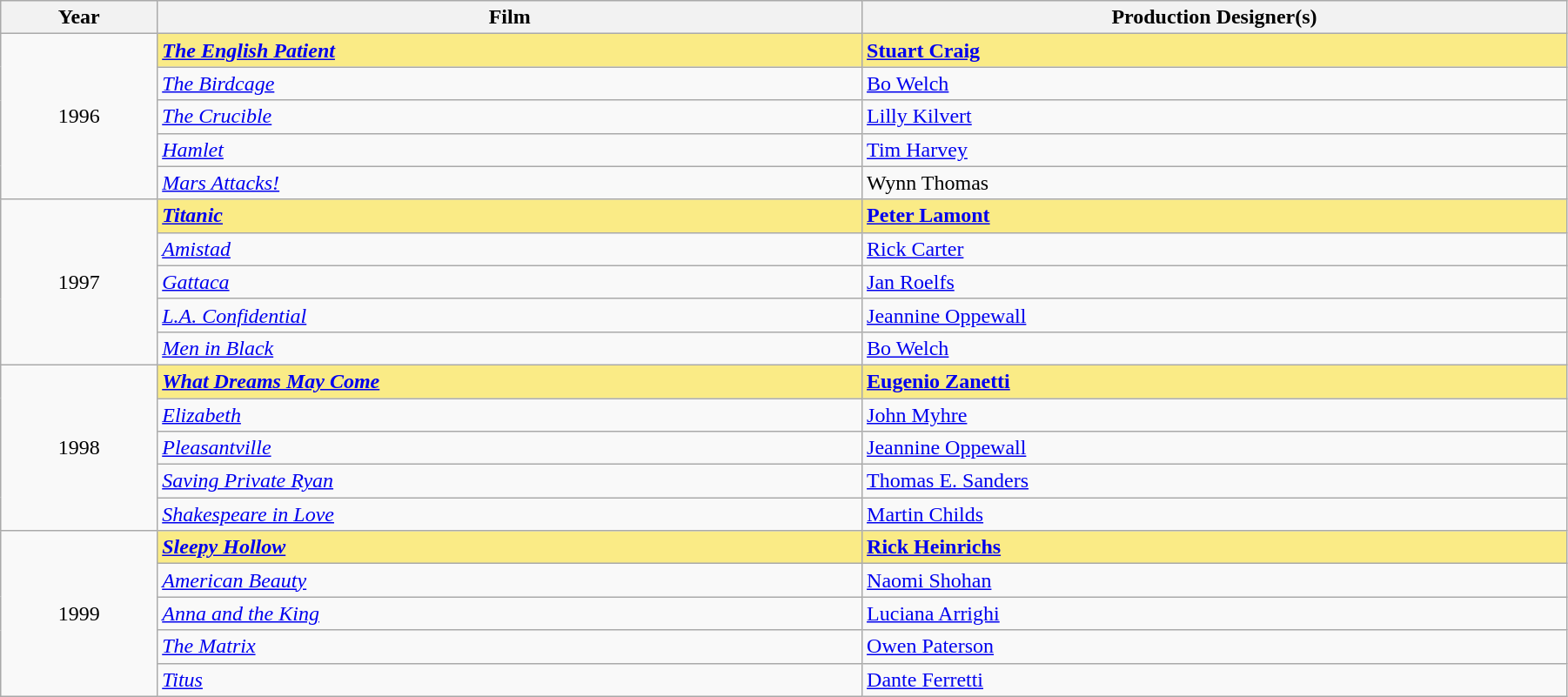<table class="wikitable" width="95%" cellpadding="5">
<tr>
<th width="10%">Year</th>
<th width="45%">Film</th>
<th width="45%">Production Designer(s)</th>
</tr>
<tr>
<td rowspan="5" style="text-align:center;">1996</td>
<td style="background:#FAEB86;"><strong><em><a href='#'>The English Patient</a></em></strong></td>
<td style="background:#FAEB86;"><strong><a href='#'>Stuart Craig</a></strong></td>
</tr>
<tr>
<td><em><a href='#'>The Birdcage</a></em></td>
<td><a href='#'>Bo Welch</a></td>
</tr>
<tr>
<td><em><a href='#'>The Crucible</a></em></td>
<td><a href='#'>Lilly Kilvert</a></td>
</tr>
<tr>
<td><em><a href='#'>Hamlet</a></em></td>
<td><a href='#'>Tim Harvey</a></td>
</tr>
<tr>
<td><em><a href='#'>Mars Attacks!</a></em></td>
<td>Wynn Thomas</td>
</tr>
<tr>
<td rowspan="5" style="text-align:center;">1997</td>
<td style="background:#FAEB86;"><strong><em><a href='#'>Titanic</a></em></strong></td>
<td style="background:#FAEB86;"><strong><a href='#'>Peter Lamont</a></strong></td>
</tr>
<tr>
<td><em><a href='#'>Amistad</a></em></td>
<td><a href='#'>Rick Carter</a></td>
</tr>
<tr>
<td><em><a href='#'>Gattaca</a></em></td>
<td><a href='#'>Jan Roelfs</a></td>
</tr>
<tr>
<td><em><a href='#'>L.A. Confidential</a></em></td>
<td><a href='#'>Jeannine Oppewall</a></td>
</tr>
<tr>
<td><em><a href='#'>Men in Black</a></em></td>
<td><a href='#'>Bo Welch</a></td>
</tr>
<tr>
<td rowspan="5" style="text-align:center;">1998</td>
<td style="background:#FAEB86;"><strong><em><a href='#'>What Dreams May Come</a></em></strong></td>
<td style="background:#FAEB86;"><strong><a href='#'>Eugenio Zanetti</a></strong></td>
</tr>
<tr>
<td><em><a href='#'>Elizabeth</a></em></td>
<td><a href='#'>John Myhre</a></td>
</tr>
<tr>
<td><em><a href='#'>Pleasantville</a></em></td>
<td><a href='#'>Jeannine Oppewall</a></td>
</tr>
<tr>
<td><em><a href='#'>Saving Private Ryan</a></em></td>
<td><a href='#'>Thomas E. Sanders</a></td>
</tr>
<tr>
<td><em><a href='#'>Shakespeare in Love</a></em></td>
<td><a href='#'>Martin Childs</a></td>
</tr>
<tr>
<td rowspan="5" style="text-align:center;">1999</td>
<td style="background:#FAEB86;"><strong><em><a href='#'>Sleepy Hollow</a></em></strong></td>
<td style="background:#FAEB86;"><strong><a href='#'>Rick Heinrichs</a></strong></td>
</tr>
<tr>
<td><em><a href='#'>American Beauty</a></em></td>
<td><a href='#'>Naomi Shohan</a></td>
</tr>
<tr>
<td><em><a href='#'>Anna and the King</a></em></td>
<td><a href='#'>Luciana Arrighi</a></td>
</tr>
<tr>
<td><em><a href='#'>The Matrix</a></em></td>
<td><a href='#'>Owen Paterson</a></td>
</tr>
<tr>
<td><em><a href='#'>Titus</a></em></td>
<td><a href='#'>Dante Ferretti</a></td>
</tr>
</table>
